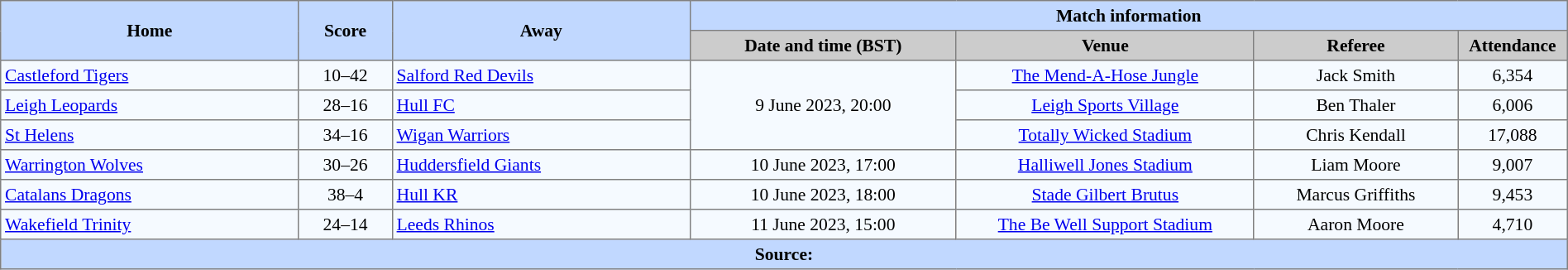<table border=1 style="border-collapse:collapse; font-size:90%; text-align:center;" cellpadding=3 cellspacing=0 width=100%>
<tr style="background:#C1D8ff;">
<th scope="col" rowspan=2 width=19%>Home</th>
<th scope="col" rowspan=2 width=6%>Score</th>
<th scope="col" rowspan=2 width=19%>Away</th>
<th colspan=4>Match information</th>
</tr>
<tr style="background:#CCCCCC;">
<th scope="col" width=17%>Date and time (BST)</th>
<th scope="col" width=19%>Venue</th>
<th scope="col" width=13%>Referee</th>
<th scope="col" width=7%>Attendance</th>
</tr>
<tr style="background:#F5FAFF;">
<td style="text-align:left;"> <a href='#'>Castleford Tigers</a></td>
<td>10–42</td>
<td style="text-align:left;"> <a href='#'>Salford Red Devils</a></td>
<td Rowspan=3>9 June 2023, 20:00</td>
<td><a href='#'>The Mend-A-Hose Jungle</a></td>
<td>Jack Smith</td>
<td>6,354</td>
</tr>
<tr style="background:#F5FAFF;">
<td style="text-align:left;"> <a href='#'>Leigh Leopards</a></td>
<td>28–16</td>
<td style="text-align:left;"> <a href='#'>Hull FC</a></td>
<td><a href='#'>Leigh Sports Village</a></td>
<td>Ben Thaler</td>
<td>6,006</td>
</tr>
<tr style="background:#F5FAFF;">
<td style="text-align:left;"> <a href='#'>St Helens</a></td>
<td>34–16</td>
<td style="text-align:left;"> <a href='#'>Wigan Warriors</a></td>
<td><a href='#'>Totally Wicked Stadium</a></td>
<td>Chris Kendall</td>
<td>17,088</td>
</tr>
<tr style="background:#F5FAFF;">
<td style="text-align:left;"> <a href='#'>Warrington Wolves</a></td>
<td>30–26</td>
<td style="text-align:left;"> <a href='#'>Huddersfield Giants</a></td>
<td>10 June 2023, 17:00</td>
<td><a href='#'>Halliwell Jones Stadium</a></td>
<td>Liam Moore</td>
<td>9,007</td>
</tr>
<tr style="background:#F5FAFF;">
<td style="text-align:left;"> <a href='#'>Catalans Dragons</a></td>
<td>38–4</td>
<td style="text-align:left;"> <a href='#'>Hull KR</a></td>
<td>10 June 2023, 18:00</td>
<td><a href='#'>Stade Gilbert Brutus</a></td>
<td>Marcus Griffiths</td>
<td>9,453</td>
</tr>
<tr style="background:#F5FAFF;">
<td style="text-align:left;"> <a href='#'>Wakefield Trinity</a></td>
<td>24–14</td>
<td style="text-align:left;"> <a href='#'>Leeds Rhinos</a></td>
<td>11 June 2023, 15:00</td>
<td><a href='#'>The Be Well Support Stadium</a></td>
<td>Aaron Moore</td>
<td>4,710</td>
</tr>
<tr style="background:#c1d8ff;">
<th colspan=7>Source:</th>
</tr>
</table>
